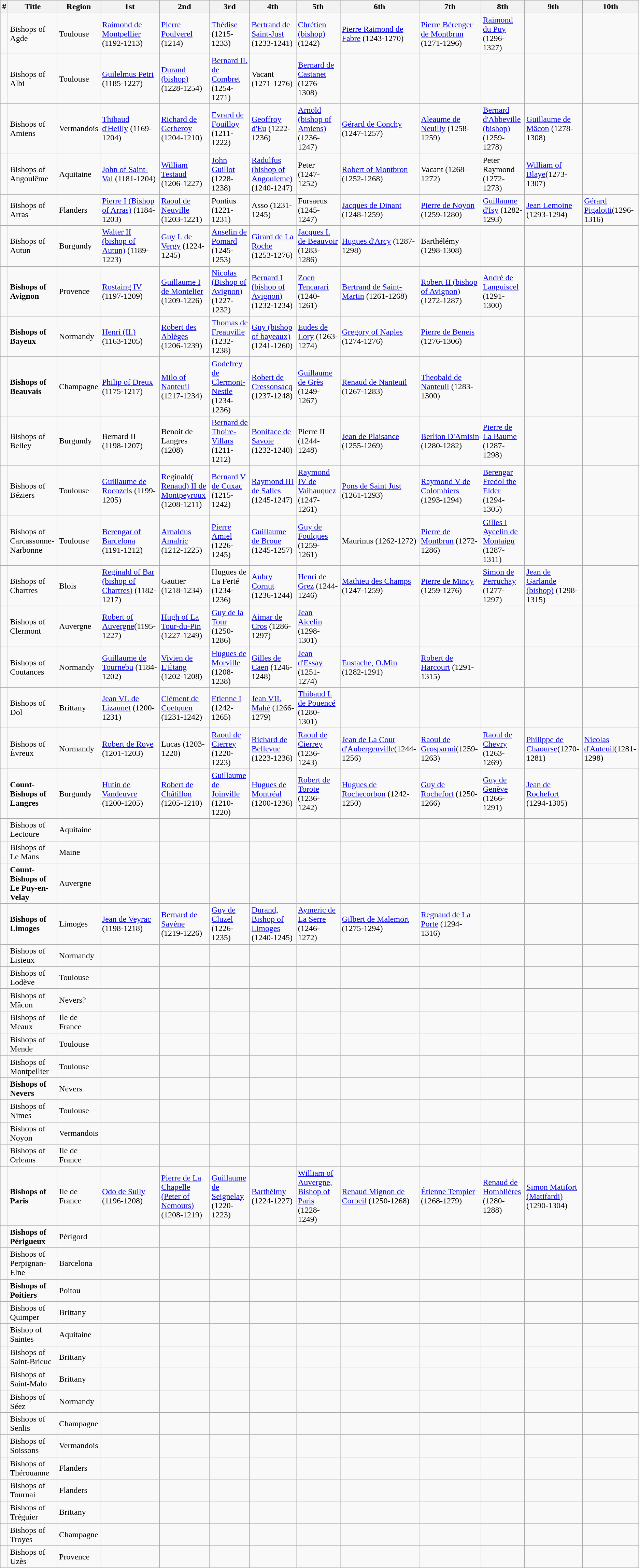<table class="wikitable">
<tr>
<th>#</th>
<th>Title</th>
<th>Region</th>
<th>1st</th>
<th>2nd</th>
<th>3rd</th>
<th>4th</th>
<th>5th</th>
<th>6th</th>
<th>7th</th>
<th>8th</th>
<th>9th</th>
<th>10th</th>
</tr>
<tr>
<td></td>
<td>Bishops of Agde</td>
<td>Toulouse</td>
<td><a href='#'>Raimond de Montpellier</a> (1192-1213)</td>
<td><a href='#'>Pierre Poulverel</a> (1214)</td>
<td><a href='#'>Thédise</a> (1215-1233)</td>
<td><a href='#'>Bertrand de Saint-Just</a> (1233-1241)</td>
<td><a href='#'>Chrétien (bishop)</a> (1242)</td>
<td><a href='#'>Pierre Raimond de Fabre</a> (1243-1270)</td>
<td><a href='#'>Pierre Bérenger de Montbrun</a> (1271-1296)</td>
<td><a href='#'>Raimond du Puy</a> (1296-1327)</td>
<td></td>
<td></td>
</tr>
<tr>
<td></td>
<td>Bishops of Albi</td>
<td>Toulouse</td>
<td><a href='#'>Guilelmus Petri</a> (1185-1227)</td>
<td><a href='#'>Durand (bishop)</a> (1228-1254)</td>
<td><a href='#'>Bernard II. de Combret</a> (1254-1271)</td>
<td>Vacant (1271-1276)</td>
<td><a href='#'>Bernard de Castanet</a> (1276-1308)</td>
<td></td>
<td></td>
<td></td>
<td></td>
<td></td>
</tr>
<tr>
<td></td>
<td>Bishops of Amiens</td>
<td>Vermandois</td>
<td><a href='#'>Thibaud d'Heilly</a> (1169-1204)</td>
<td><a href='#'>Richard de Gerberoy</a> (1204-1210)</td>
<td><a href='#'>Evrard de Fouilloy</a> (1211-1222)</td>
<td><a href='#'>Geoffroy d'Eu</a> (1222-1236)</td>
<td><a href='#'>Arnold (bishop of Amiens)</a> (1236-1247)</td>
<td><a href='#'>Gérard de Conchy</a> (1247-1257)</td>
<td><a href='#'>Aleaume de Neuilly</a> (1258-1259)</td>
<td><a href='#'>Bernard d'Abbeville (bishop)</a> (1259-1278)</td>
<td><a href='#'>Guillaume de Mâcon</a> (1278-1308)</td>
<td></td>
</tr>
<tr>
<td></td>
<td>Bishops of Angoulême</td>
<td>Aquitaine</td>
<td><a href='#'>John of Saint-Val</a> (1181-1204)</td>
<td><a href='#'>William Testaud</a> (1206-1227)</td>
<td><a href='#'>John Guillot</a> (1228-1238)</td>
<td><a href='#'>Radulfus (bishop of Angouleme)</a> (1240-1247)</td>
<td>Peter (1247-1252)</td>
<td><a href='#'>Robert of Montbron</a> (1252-1268)</td>
<td>Vacant (1268-1272)</td>
<td>Peter Raymond (1272-1273)</td>
<td><a href='#'>William of Blaye</a>(1273-1307)</td>
<td></td>
</tr>
<tr>
<td></td>
<td>Bishops of Arras</td>
<td>Flanders</td>
<td><a href='#'>Pierre I (Bishop of Arras)</a> (1184-1203)</td>
<td><a href='#'>Raoul de Neuville</a> (1203-1221)</td>
<td>Pontius (1221-1231)</td>
<td>Asso (1231-1245)</td>
<td>Fursaeus (1245-1247)</td>
<td><a href='#'>Jacques de Dinant</a> (1248-1259)</td>
<td><a href='#'>Pierre de Noyon</a> (1259-1280)</td>
<td><a href='#'>Guillaume d'Isy</a> (1282-1293)</td>
<td><a href='#'>Jean Lemoine</a> (1293-1294)</td>
<td><a href='#'>Gérard Pigalotti</a>(1296-1316)</td>
</tr>
<tr>
<td></td>
<td>Bishops of Autun</td>
<td>Burgundy</td>
<td><a href='#'>Walter II (bishop of Autun)</a> (1189-1223)</td>
<td><a href='#'>Guy I. de Vergy</a> (1224-1245)</td>
<td><a href='#'>Anselin de Pomard</a> (1245-1253)</td>
<td><a href='#'>Girard de La Roche</a> (1253-1276)</td>
<td><a href='#'>Jacques I. de Beauvoir</a> (1283-1286)</td>
<td><a href='#'>Hugues d'Arcy</a> (1287-1298)</td>
<td>Barthélémy (1298-1308)</td>
<td></td>
<td></td>
<td></td>
</tr>
<tr>
<td></td>
<td><strong>Bishops of Avignon</strong></td>
<td>Provence</td>
<td><a href='#'>Rostaing IV</a> (1197-1209)</td>
<td><a href='#'>Guillaume I de Montelier</a> (1209-1226)</td>
<td><a href='#'>Nicolas (Bishop of Avignon)</a> (1227-1232)</td>
<td><a href='#'>Bernard I (bishop of Avignon)</a> (1232-1234)</td>
<td><a href='#'>Zoen Tencarari</a> (1240-1261)</td>
<td><a href='#'>Bertrand de Saint-Martin</a> (1261-1268)</td>
<td><a href='#'>Robert II (bishop of Avignon)</a> (1272-1287)</td>
<td><a href='#'>André de Languiscel</a> (1291-1300)</td>
<td></td>
<td></td>
</tr>
<tr>
<td></td>
<td><strong>Bishops of Bayeux</strong></td>
<td>Normandy</td>
<td><a href='#'>Henri (II.)</a> (1163-1205)</td>
<td><a href='#'>Robert des Ablèges</a> (1206-1239)</td>
<td><a href='#'>Thomas de Freauville</a> (1232-1238)</td>
<td><a href='#'>Guy (bishop of bayeaux)</a> (1241-1260)</td>
<td><a href='#'>Eudes de Lory</a> (1263-1274)</td>
<td><a href='#'>Gregory of Naples</a> (1274-1276)</td>
<td><a href='#'>Pierre de Beneis</a> (1276-1306)</td>
<td></td>
<td></td>
<td></td>
</tr>
<tr>
<td></td>
<td><strong>Bishops of Beauvais</strong></td>
<td>Champagne</td>
<td><a href='#'>Philip of Dreux</a> (1175-1217)</td>
<td><a href='#'>Milo of Nanteuil</a> (1217-1234)</td>
<td><a href='#'>Godefrey de Clermont-Nestle</a> (1234-1236)</td>
<td><a href='#'>Robert de Cressonsacq</a> (1237-1248)</td>
<td><a href='#'>Guillaume de Grès</a> (1249-1267)</td>
<td><a href='#'>Renaud de Nanteuil</a> (1267-1283)</td>
<td><a href='#'>Theobald de Nanteuil</a> (1283-1300)</td>
<td></td>
<td></td>
<td></td>
</tr>
<tr>
<td></td>
<td>Bishops of Belley</td>
<td>Burgundy</td>
<td>Bernard II (1198-1207)</td>
<td>Benoit de Langres (1208)</td>
<td><a href='#'>Bernard de Thoire-Villars</a> (1211-1212)</td>
<td><a href='#'>Boniface de Savoie</a> (1232-1240)</td>
<td>Pierre II (1244-1248)</td>
<td><a href='#'>Jean de Plaisance</a> (1255-1269)</td>
<td><a href='#'>Berlion D'Amisin</a> (1280-1282)</td>
<td><a href='#'>Pierre de La Baume</a> (1287-1298)</td>
<td></td>
<td></td>
</tr>
<tr>
<td></td>
<td>Bishops of Béziers</td>
<td>Toulouse</td>
<td><a href='#'>Guillaume de Rocozels</a> (1199-1205)</td>
<td><a href='#'>Reginald( Renaud) II de Montpeyroux</a> (1208-1211)</td>
<td><a href='#'>Bernard V de Cuxac</a> (1215-1242)</td>
<td><a href='#'>Raymond III de Salles</a> (1245-1247)</td>
<td><a href='#'>Raymond IV de Vaihauquez</a> (1247-1261)</td>
<td><a href='#'>Pons de Saint Just</a> (1261-1293)</td>
<td><a href='#'>Raymond V de Colombiers</a> (1293-1294)</td>
<td><a href='#'>Berengar Fredol the Elder</a> (1294-1305)</td>
<td></td>
<td></td>
</tr>
<tr>
<td></td>
<td>Bishops of Carcassonne-Narbonne</td>
<td>Toulouse</td>
<td><a href='#'>Berengar of Barcelona</a> (1191-1212)</td>
<td><a href='#'>Arnaldus Amalric</a> (1212-1225)</td>
<td><a href='#'>Pierre Amiel</a> (1226-1245)</td>
<td><a href='#'>Guillaume de Broue</a> (1245-1257)</td>
<td><a href='#'>Guy de Foulques</a> (1259-1261)</td>
<td>Maurinus (1262-1272)</td>
<td><a href='#'>Pierre de Montbrun</a> (1272-1286)</td>
<td><a href='#'>Gilles I Aycelin de Montaigu</a> (1287-1311)</td>
<td></td>
<td></td>
</tr>
<tr>
<td></td>
<td>Bishops of Chartres</td>
<td>Blois</td>
<td><a href='#'>Reginald of Bar (bishop of Chartres)</a> (1182-1217)</td>
<td>Gautier (1218-1234)</td>
<td>Hugues de La Ferté (1234-1236)</td>
<td><a href='#'>Aubry Cornut</a> (1236-1244)</td>
<td><a href='#'>Henri de Grez</a> (1244-1246)</td>
<td><a href='#'>Mathieu des Champs</a> (1247-1259)</td>
<td><a href='#'>Pierre de Mincy</a> (1259-1276)</td>
<td><a href='#'>Simon de Perruchay</a> (1277-1297)</td>
<td><a href='#'>Jean de Garlande (bishop)</a> (1298-1315)</td>
<td></td>
</tr>
<tr>
<td></td>
<td>Bishops of Clermont</td>
<td>Auvergne</td>
<td><a href='#'>Robert of Auvergne</a>(1195-1227)</td>
<td><a href='#'>Hugh of La Tour-du-Pin</a> (1227-1249)</td>
<td><a href='#'>Guy de la Tour</a> (1250-1286)</td>
<td><a href='#'>Aimar de Cros</a> (1286-1297)</td>
<td><a href='#'>Jean Aicelin</a> (1298-1301)</td>
<td></td>
<td></td>
<td></td>
<td></td>
<td></td>
</tr>
<tr>
<td></td>
<td>Bishops of Coutances</td>
<td>Normandy</td>
<td><a href='#'>Guillaume de Tournebu</a> (1184-1202)</td>
<td><a href='#'>Vivien de L'Étang</a> (1202-1208)</td>
<td><a href='#'>Hugues de Morville</a> (1208-1238)</td>
<td><a href='#'>Gilles de Caen</a> (1246-1248)</td>
<td><a href='#'>Jean d'Essay</a> (1251-1274)</td>
<td><a href='#'>Eustache, O.Min</a> (1282-1291)</td>
<td><a href='#'>Robert de Harcourt</a> (1291-1315)</td>
<td></td>
<td></td>
<td></td>
</tr>
<tr>
<td></td>
<td>Bishops of Dol</td>
<td>Brittany</td>
<td><a href='#'>Jean VI. de Lizaunet</a> (1200-1231)</td>
<td><a href='#'>Clément de Coetquen</a> (1231-1242)</td>
<td><a href='#'>Etienne I</a> (1242-1265)</td>
<td><a href='#'>Jean VII. Mahé</a> (1266-1279)</td>
<td><a href='#'>Thibaud I. de Pouencé</a> (1280-1301)</td>
<td></td>
<td></td>
<td></td>
<td></td>
<td></td>
</tr>
<tr>
<td></td>
<td>Bishops of Évreux</td>
<td>Normandy</td>
<td><a href='#'>Robert de Roye</a> (1201-1203)</td>
<td>Lucas (1203-1220)</td>
<td><a href='#'>Raoul de Cierrey</a> (1220-1223)</td>
<td><a href='#'>Richard de Bellevue</a> (1223-1236)</td>
<td><a href='#'>Raoul de Cierrey</a> (1236-1243)</td>
<td><a href='#'>Jean de La Cour d'Aubergenville</a>(1244-1256)</td>
<td><a href='#'>Raoul de Grosparmi</a>(1259-1263)</td>
<td><a href='#'>Raoul de Chevry</a><br>(1263-1269)</td>
<td><a href='#'>Philippe de Chaourse</a>(1270-1281)</td>
<td><a href='#'>Nicolas d'Auteuil</a>(1281-1298)</td>
</tr>
<tr>
<td></td>
<td><strong>Count-Bishops of Langres</strong></td>
<td>Burgundy</td>
<td><a href='#'>Hutin de Vandeuvre</a> (1200-1205)</td>
<td><a href='#'>Robert de Châtillon</a> (1205-1210)</td>
<td><a href='#'>Guillaume de Joinville</a> (1210-1220)</td>
<td><a href='#'>Hugues de Montréal</a> (1200-1236)</td>
<td><a href='#'>Robert de Torote</a> (1236-1242)</td>
<td><a href='#'>Hugues de Rochecorbon</a> (1242-1250)</td>
<td><a href='#'>Guy de Rochefort</a> (1250-1266)</td>
<td><a href='#'>Guy de Genève</a> (1266-1291)</td>
<td><a href='#'>Jean de Rochefort</a> (1294-1305)</td>
<td></td>
</tr>
<tr>
<td></td>
<td>Bishops of Lectoure</td>
<td>Aquitaine</td>
<td></td>
<td></td>
<td></td>
<td></td>
<td></td>
<td></td>
<td></td>
<td></td>
<td></td>
<td></td>
</tr>
<tr>
<td></td>
<td>Bishops of Le Mans</td>
<td>Maine</td>
<td></td>
<td></td>
<td></td>
<td></td>
<td></td>
<td></td>
<td></td>
<td></td>
<td></td>
<td></td>
</tr>
<tr>
<td></td>
<td><strong>Count-Bishops of Le Puy-en-Velay</strong></td>
<td>Auvergne</td>
<td></td>
<td></td>
<td></td>
<td></td>
<td></td>
<td></td>
<td></td>
<td></td>
<td></td>
<td></td>
</tr>
<tr>
<td></td>
<td><strong>Bishops of Limoges</strong></td>
<td>Limoges</td>
<td><a href='#'>Jean de Veyrac</a> (1198-1218)</td>
<td><a href='#'>Bernard de Savène</a> (1219-1226)</td>
<td><a href='#'>Guy de Cluzel</a> (1226-1235)</td>
<td><a href='#'>Durand, Bishop of Limoges</a> (1240-1245)</td>
<td><a href='#'>Aymeric de La Serre</a> (1246-1272)</td>
<td><a href='#'>Gilbert de Malemort</a> (1275-1294)</td>
<td><a href='#'>Regnaud de La Porte</a> (1294-1316)</td>
<td></td>
<td></td>
<td></td>
</tr>
<tr>
<td></td>
<td>Bishops of Lisieux</td>
<td>Normandy</td>
<td></td>
<td></td>
<td></td>
<td></td>
<td></td>
<td></td>
<td></td>
<td></td>
<td></td>
<td></td>
</tr>
<tr>
<td></td>
<td>Bishops of Lodève</td>
<td>Toulouse</td>
<td></td>
<td></td>
<td></td>
<td></td>
<td></td>
<td></td>
<td></td>
<td></td>
<td></td>
<td></td>
</tr>
<tr>
<td></td>
<td>Bishops of Mâcon</td>
<td>Nevers?</td>
<td></td>
<td></td>
<td></td>
<td></td>
<td></td>
<td></td>
<td></td>
<td></td>
<td></td>
<td></td>
</tr>
<tr>
<td></td>
<td>Bishops of Meaux</td>
<td>Ile de France</td>
<td></td>
<td></td>
<td></td>
<td></td>
<td></td>
<td></td>
<td></td>
<td></td>
<td></td>
<td></td>
</tr>
<tr>
<td></td>
<td>Bishops of Mende</td>
<td>Toulouse</td>
<td></td>
<td></td>
<td></td>
<td></td>
<td></td>
<td></td>
<td></td>
<td></td>
<td></td>
<td></td>
</tr>
<tr>
<td></td>
<td>Bishops of Montpellier</td>
<td>Toulouse</td>
<td></td>
<td></td>
<td></td>
<td></td>
<td></td>
<td></td>
<td></td>
<td></td>
<td></td>
<td></td>
</tr>
<tr>
<td></td>
<td><strong>Bishops of Nevers</strong></td>
<td>Nevers</td>
<td></td>
<td></td>
<td></td>
<td></td>
<td></td>
<td></td>
<td></td>
<td></td>
<td></td>
<td></td>
</tr>
<tr>
<td></td>
<td>Bishops of Nimes</td>
<td>Toulouse</td>
<td></td>
<td></td>
<td></td>
<td></td>
<td></td>
<td></td>
<td></td>
<td></td>
<td></td>
<td></td>
</tr>
<tr>
<td></td>
<td>Bishops of Noyon</td>
<td>Vermandois</td>
<td></td>
<td></td>
<td></td>
<td></td>
<td></td>
<td></td>
<td></td>
<td></td>
<td></td>
<td></td>
</tr>
<tr>
<td></td>
<td>Bishops of Orleans</td>
<td>Ile de France</td>
<td></td>
<td></td>
<td></td>
<td></td>
<td></td>
<td></td>
<td></td>
<td></td>
<td></td>
<td></td>
</tr>
<tr>
<td></td>
<td><strong>Bishops of Paris</strong></td>
<td>Ile de France</td>
<td><a href='#'>Odo de Sully</a> (1196-1208)</td>
<td><a href='#'>Pierre de La Chapelle (Peter of Nemours)</a> (1208-1219)</td>
<td><a href='#'>Guillaume de Seignelay</a> (1220-1223)</td>
<td><a href='#'>Barthélmy</a> (1224-1227)</td>
<td><a href='#'>William of Auvergne, Bishop of Paris</a> (1228-1249)</td>
<td><a href='#'>Renaud Mignon de Corbeil</a> (1250-1268)</td>
<td><a href='#'>Étienne Tempier</a> (1268-1279)</td>
<td><a href='#'>Renaud de Hombliéres</a> (1280-1288)</td>
<td><a href='#'>Simon Matifort (Matifardi)</a> (1290-1304)</td>
<td></td>
</tr>
<tr>
<td></td>
<td><strong>Bishops of Périgueux</strong></td>
<td>Périgord</td>
<td></td>
<td></td>
<td></td>
<td></td>
<td></td>
<td></td>
<td></td>
<td></td>
<td></td>
<td></td>
</tr>
<tr>
<td></td>
<td>Bishops of Perpignan-Elne</td>
<td>Barcelona</td>
<td></td>
<td></td>
<td></td>
<td></td>
<td></td>
<td></td>
<td></td>
<td></td>
<td></td>
<td></td>
</tr>
<tr>
<td></td>
<td><strong>Bishops of Poitiers</strong></td>
<td>Poitou</td>
<td></td>
<td></td>
<td></td>
<td></td>
<td></td>
<td></td>
<td></td>
<td></td>
<td></td>
<td></td>
</tr>
<tr>
<td></td>
<td>Bishops of Quimper</td>
<td>Brittany</td>
<td></td>
<td></td>
<td></td>
<td></td>
<td></td>
<td></td>
<td></td>
<td></td>
<td></td>
<td></td>
</tr>
<tr>
<td></td>
<td>Bishop of Saintes</td>
<td>Aquitaine</td>
<td></td>
<td></td>
<td></td>
<td></td>
<td></td>
<td></td>
<td></td>
<td></td>
<td></td>
<td></td>
</tr>
<tr>
<td></td>
<td>Bishops of Saint-Brieuc</td>
<td>Brittany</td>
<td></td>
<td></td>
<td></td>
<td></td>
<td></td>
<td></td>
<td></td>
<td></td>
<td></td>
<td></td>
</tr>
<tr>
<td></td>
<td>Bishops of Saint-Malo</td>
<td>Brittany</td>
<td></td>
<td></td>
<td></td>
<td></td>
<td></td>
<td></td>
<td></td>
<td></td>
<td></td>
<td></td>
</tr>
<tr>
<td></td>
<td>Bishops of Séez</td>
<td>Normandy</td>
<td></td>
<td></td>
<td></td>
<td></td>
<td></td>
<td></td>
<td></td>
<td></td>
<td></td>
<td></td>
</tr>
<tr>
<td></td>
<td>Bishops of Senlis</td>
<td>Champagne</td>
<td></td>
<td></td>
<td></td>
<td></td>
<td></td>
<td></td>
<td></td>
<td></td>
<td></td>
<td></td>
</tr>
<tr>
<td></td>
<td>Bishops of Soissons</td>
<td>Vermandois</td>
<td></td>
<td></td>
<td></td>
<td></td>
<td></td>
<td></td>
<td></td>
<td></td>
<td></td>
<td></td>
</tr>
<tr>
<td></td>
<td>Bishops of Thérouanne</td>
<td>Flanders</td>
<td></td>
<td></td>
<td></td>
<td></td>
<td></td>
<td></td>
<td></td>
<td></td>
<td></td>
<td></td>
</tr>
<tr>
<td></td>
<td>Bishops of Tournai</td>
<td>Flanders</td>
<td></td>
<td></td>
<td></td>
<td></td>
<td></td>
<td></td>
<td></td>
<td></td>
<td></td>
<td></td>
</tr>
<tr>
<td></td>
<td>Bishops of Tréguier</td>
<td>Brittany</td>
<td></td>
<td></td>
<td></td>
<td></td>
<td></td>
<td></td>
<td></td>
<td></td>
<td></td>
<td></td>
</tr>
<tr>
<td></td>
<td>Bishops of Troyes</td>
<td>Champagne</td>
<td></td>
<td></td>
<td></td>
<td></td>
<td></td>
<td></td>
<td></td>
<td></td>
<td></td>
<td></td>
</tr>
<tr>
<td></td>
<td>Bishops of Uzès</td>
<td>Provence</td>
<td></td>
<td></td>
<td></td>
<td></td>
<td></td>
<td></td>
<td></td>
<td></td>
<td></td>
<td></td>
</tr>
</table>
